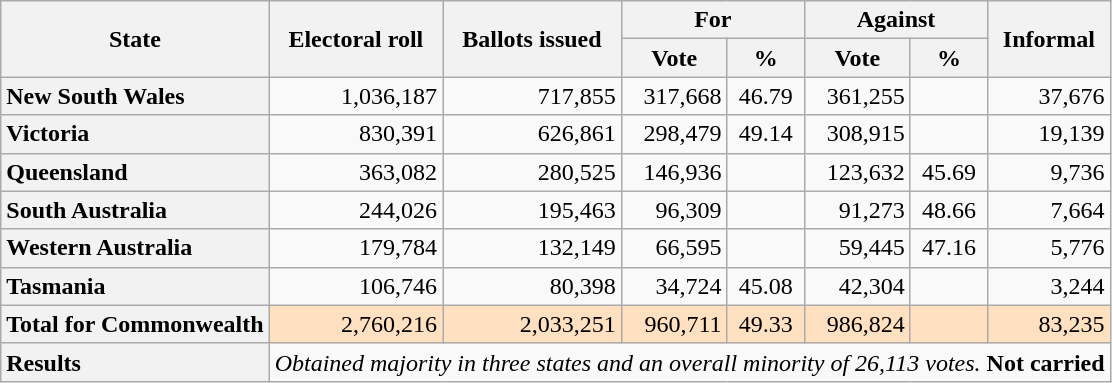<table class="wikitable">
<tr>
<th width:180px" rowspan="2">State</th>
<th width:70px" align=center rowspan="2">Electoral roll</th>
<th width:70px" align=center rowspan="2">Ballots issued</th>
<th width:140px" align=center colspan="2">For</th>
<th width:140px" align=center colspan="2">Against</th>
<th width:70px" align=center rowspan="2">Informal</th>
</tr>
<tr>
<th width:70px" align=center>Vote</th>
<th width:70px" align=center>%</th>
<th width:70px" align=center>Vote</th>
<th width:70px" align=center>%</th>
</tr>
<tr align="right">
<th style="text-align:left;">New South Wales</th>
<td>1,036,187</td>
<td>717,855</td>
<td>317,668</td>
<td align="center">46.79</td>
<td>361,255</td>
<td></td>
<td>37,676</td>
</tr>
<tr align="right">
<th style="text-align:left;">Victoria</th>
<td>830,391</td>
<td>626,861</td>
<td>298,479</td>
<td align="center">49.14</td>
<td>308,915</td>
<td></td>
<td>19,139</td>
</tr>
<tr align="right">
<th style="text-align:left;">Queensland</th>
<td>363,082</td>
<td>280,525</td>
<td>146,936</td>
<td></td>
<td>123,632</td>
<td align="center">45.69</td>
<td>9,736</td>
</tr>
<tr align="right">
<th style="text-align:left;">South Australia</th>
<td>244,026</td>
<td>195,463</td>
<td>96,309</td>
<td></td>
<td>91,273</td>
<td align="center">48.66</td>
<td>7,664</td>
</tr>
<tr align="right">
<th style="text-align:left;">Western Australia</th>
<td>179,784</td>
<td>132,149</td>
<td>66,595</td>
<td></td>
<td>59,445</td>
<td align="center">47.16</td>
<td>5,776</td>
</tr>
<tr align="right">
<th style="text-align:left;">Tasmania</th>
<td>106,746</td>
<td>80,398</td>
<td>34,724</td>
<td align="center">45.08</td>
<td>42,304</td>
<td></td>
<td>3,244</td>
</tr>
<tr bgcolor=#FFE0C0 align="right">
<th style="text-align:left;">Total for Commonwealth</th>
<td noWrap align="right">2,760,216</td>
<td noWrap align="right">2,033,251</td>
<td noWrap align="right">960,711</td>
<td noWrap align="center">49.33</td>
<td noWrap align="right">986,824</td>
<td></td>
<td noWrap align="right">83,235</td>
</tr>
<tr>
<th style="text-align:left;">Results</th>
<td colSpan="8"><em>Obtained majority in three states and an overall minority of 26,113 votes.</em> <strong>Not carried</strong></td>
</tr>
</table>
